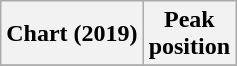<table class="wikitable plainrowheaders" style="text-align:center">
<tr>
<th scope="col">Chart (2019)</th>
<th scope="col">Peak<br>position</th>
</tr>
<tr>
</tr>
</table>
